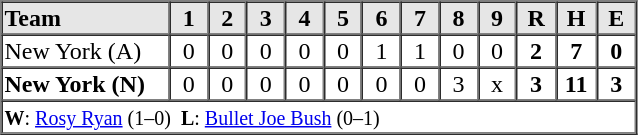<table border=1 cellspacing=0 width=425 style="margin-left:3em;">
<tr style="text-align:center; background-color:#e6e6e6;">
<th align=left width=125>Team</th>
<th width=25>1</th>
<th width=25>2</th>
<th width=25>3</th>
<th width=25>4</th>
<th width=25>5</th>
<th width=25>6</th>
<th width=25>7</th>
<th width=25>8</th>
<th width=25>9</th>
<th width=25>R</th>
<th width=25>H</th>
<th width=25>E</th>
</tr>
<tr style="text-align:center;">
<td align=left>New York (A)</td>
<td>0</td>
<td>0</td>
<td>0</td>
<td>0</td>
<td>0</td>
<td>1</td>
<td>1</td>
<td>0</td>
<td>0</td>
<td><strong>2</strong></td>
<td><strong>7</strong></td>
<td><strong>0</strong></td>
</tr>
<tr style="text-align:center;">
<td align=left><strong>New York (N)</strong></td>
<td>0</td>
<td>0</td>
<td>0</td>
<td>0</td>
<td>0</td>
<td>0</td>
<td>0</td>
<td>3</td>
<td>x</td>
<td><strong>3</strong></td>
<td><strong>11</strong></td>
<td><strong>3</strong></td>
</tr>
<tr style="text-align:left;">
<td colspan=13><small><strong>W</strong>: <a href='#'>Rosy Ryan</a> (1–0)  <strong>L</strong>: <a href='#'>Bullet Joe Bush</a> (0–1)</small></td>
</tr>
</table>
